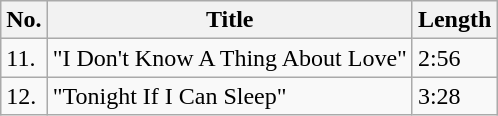<table class="wikitable">
<tr>
<th><strong>No.</strong></th>
<th><strong>Title</strong></th>
<th><strong>Length</strong></th>
</tr>
<tr>
<td>11.</td>
<td>"I Don't Know A Thing About Love"</td>
<td>2:56</td>
</tr>
<tr>
<td>12.</td>
<td>"Tonight If I Can Sleep"</td>
<td>3:28</td>
</tr>
</table>
